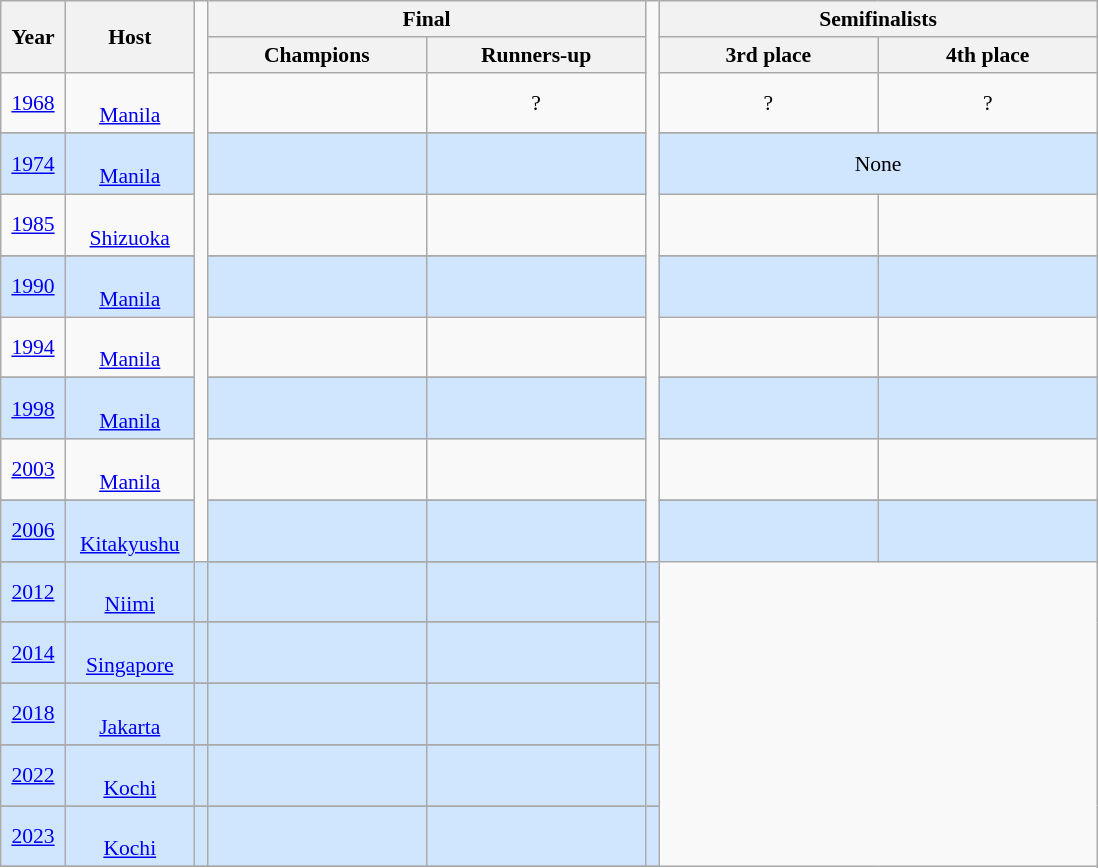<table class="wikitable" style="font-size:90%; text-align: center;">
<tr>
<th rowspan=2 width=5%>Year</th>
<th rowspan=2 width=10%>Host</th>
<td width=1% rowspan=15 style="border-top:none;border-bottom:none;"></td>
<th colspan=2>Final</th>
<td width=1% rowspan=15 style="border-top:none;border-bottom:none;"></td>
<th colspan=2>Semifinalists</th>
</tr>
<tr>
<th width=17%>Champions</th>
<th width=17%>Runners-up</th>
<th width=17%>3rd place</th>
<th width=17%>4th place</th>
</tr>
<tr>
<td><a href='#'>1968</a></td>
<td><br><a href='#'>Manila</a></td>
<td><strong></strong></td>
<td>?</td>
<td>?</td>
<td>?</td>
</tr>
<tr>
</tr>
<tr style="background: #D0E6FF;">
<td><a href='#'>1974</a></td>
<td><br><a href='#'>Manila</a></td>
<td><strong></strong></td>
<td></td>
<td colspan=2>None</td>
</tr>
<tr>
<td><a href='#'>1985</a></td>
<td><br><a href='#'>Shizuoka</a></td>
<td><strong></strong></td>
<td></td>
<td></td>
<td></td>
</tr>
<tr>
</tr>
<tr style="background: #D0E6FF;">
<td><a href='#'>1990</a></td>
<td><br><a href='#'>Manila</a></td>
<td><strong></strong></td>
<td></td>
<td></td>
<td></td>
</tr>
<tr>
<td><a href='#'>1994</a></td>
<td><br><a href='#'>Manila</a></td>
<td><strong></strong></td>
<td></td>
<td></td>
<td></td>
</tr>
<tr>
</tr>
<tr style="background: #D0E6FF;">
<td><a href='#'>1998</a></td>
<td><br><a href='#'>Manila</a></td>
<td><strong></strong></td>
<td></td>
<td></td>
<td></td>
</tr>
<tr>
<td><a href='#'>2003</a></td>
<td><br><a href='#'>Manila</a></td>
<td><strong></strong></td>
<td></td>
<td></td>
<td></td>
</tr>
<tr>
</tr>
<tr style="background: #D0E6FF;">
<td><a href='#'>2006</a></td>
<td><br><a href='#'>Kitakyushu</a></td>
<td><strong></strong></td>
<td></td>
<td></td>
<td></td>
</tr>
<tr>
</tr>
<tr style="background: #D0E6FF;">
<td><a href='#'>2012</a></td>
<td><br><a href='#'>Niimi</a></td>
<td><strong></strong></td>
<td></td>
<td></td>
<td></td>
</tr>
<tr>
</tr>
<tr style="background: #D0E6FF;">
<td><a href='#'>2014</a></td>
<td><br><a href='#'>Singapore</a></td>
<td><strong></strong></td>
<td></td>
<td></td>
<td></td>
</tr>
<tr>
</tr>
<tr style="background: #D0E6FF;">
<td><a href='#'>2018</a></td>
<td><br><a href='#'>Jakarta</a></td>
<td><strong></strong></td>
<td></td>
<td></td>
<td></td>
</tr>
<tr>
</tr>
<tr style="background: #D0E6FF;">
<td><a href='#'>2022</a></td>
<td><br><a href='#'>Kochi</a></td>
<td><strong></strong></td>
<td></td>
<td></td>
<td></td>
</tr>
<tr>
</tr>
<tr style="background: #D0E6FF;">
<td><a href='#'>2023</a></td>
<td><br><a href='#'>Kochi</a></td>
<td><strong></strong></td>
<td></td>
<td></td>
<td></td>
</tr>
<tr>
</tr>
</table>
